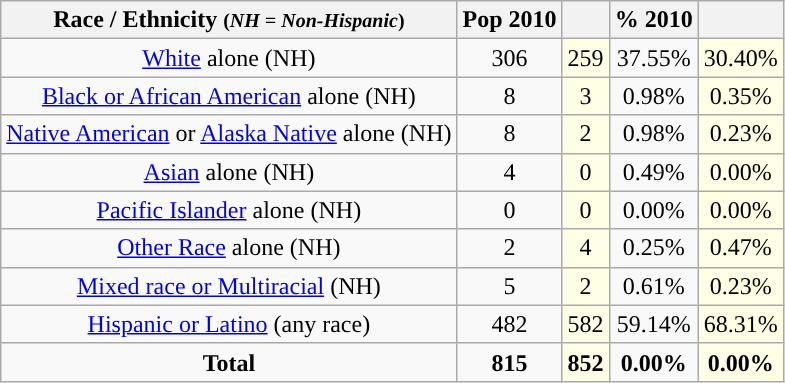<table class="wikitable" style="text-align:center;">
<tr>
<th>Race / Ethnicity <small>(<em>NH = Non-Hispanic</em>)</small></th>
<th>Pop 2010</th>
<th></th>
<th>% 2010</th>
<th></th>
</tr>
<tr>
<td><a href='#'>White</a> alone (NH)</td>
<td>306</td>
<td style='background: #ffffe6;'>259</td>
<td>37.55%</td>
<td style='background: #ffffe6;'>30.40%</td>
</tr>
<tr>
<td><a href='#'>Black or African American</a> alone (NH)</td>
<td>8</td>
<td style='background: #ffffe6;'>3</td>
<td>0.98%</td>
<td style='background: #ffffe6;'>0.35%</td>
</tr>
<tr>
<td><a href='#'>Native American</a> or <a href='#'>Alaska Native</a> alone (NH)</td>
<td>8</td>
<td style='background: #ffffe6;'>2</td>
<td>0.98%</td>
<td style='background: #ffffe6;'>0.23%</td>
</tr>
<tr>
<td><a href='#'>Asian</a> alone (NH)</td>
<td>4</td>
<td style='background: #ffffe6;'>0</td>
<td>0.49%</td>
<td style='background: #ffffe6;'>0.00%</td>
</tr>
<tr>
<td><a href='#'>Pacific Islander</a> alone (NH)</td>
<td>0</td>
<td style='background: #ffffe6;'>0</td>
<td>0.00%</td>
<td style='background: #ffffe6;'>0.00%</td>
</tr>
<tr>
<td><a href='#'>Other Race</a> alone (NH)</td>
<td>2</td>
<td style='background: #ffffe6;'>4</td>
<td>0.25%</td>
<td style='background: #ffffe6;'>0.47%</td>
</tr>
<tr>
<td><a href='#'>Mixed race or Multiracial</a> (NH)</td>
<td>5</td>
<td style='background: #ffffe6;'>2</td>
<td>0.61%</td>
<td style='background: #ffffe6;'>0.23%</td>
</tr>
<tr>
<td><a href='#'>Hispanic or Latino</a> (any race)</td>
<td>482</td>
<td style='background: #ffffe6;'>582</td>
<td>59.14%</td>
<td style='background: #ffffe6;'>68.31%</td>
</tr>
<tr>
<td><strong>Total</strong></td>
<td><strong>815</strong></td>
<td style='background: #ffffe6;'><strong>852</strong></td>
<td><strong>0.00%</strong></td>
<td style='background: #ffffe6;'><strong>0.00%</strong></td>
</tr>
</table>
